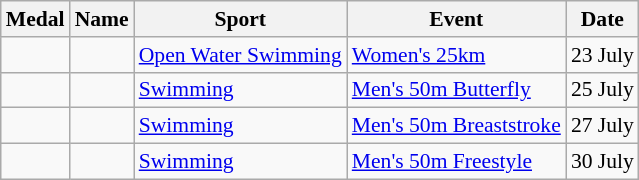<table class="wikitable sortable" style="font-size:90%">
<tr>
<th>Medal</th>
<th>Name</th>
<th>Sport</th>
<th>Event</th>
<th>Date</th>
</tr>
<tr>
<td></td>
<td></td>
<td><a href='#'>Open Water Swimming</a></td>
<td><a href='#'>Women's 25km</a></td>
<td>23 July</td>
</tr>
<tr>
<td></td>
<td></td>
<td><a href='#'>Swimming</a></td>
<td><a href='#'>Men's 50m Butterfly</a></td>
<td>25 July</td>
</tr>
<tr>
<td></td>
<td></td>
<td><a href='#'>Swimming</a></td>
<td><a href='#'>Men's 50m Breaststroke</a></td>
<td>27 July</td>
</tr>
<tr>
<td></td>
<td></td>
<td><a href='#'>Swimming</a></td>
<td><a href='#'>Men's 50m Freestyle</a></td>
<td>30 July</td>
</tr>
</table>
